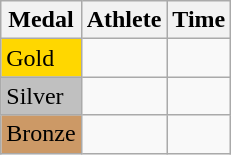<table class="wikitable">
<tr>
<th>Medal</th>
<th>Athlete</th>
<th>Time</th>
</tr>
<tr>
<td bgcolor="gold">Gold</td>
<td></td>
<td></td>
</tr>
<tr>
<td bgcolor="silver">Silver</td>
<td></td>
<td></td>
</tr>
<tr>
<td bgcolor="CC9966">Bronze</td>
<td></td>
<td></td>
</tr>
</table>
